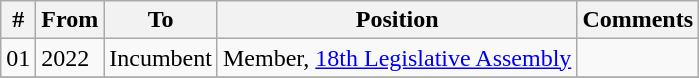<table class="wikitable sortable">
<tr>
<th>#</th>
<th>From</th>
<th>To</th>
<th>Position</th>
<th>Comments</th>
</tr>
<tr>
<td>01</td>
<td>2022</td>
<td>Incumbent</td>
<td>Member, <a href='#'>18th Legislative Assembly</a></td>
<td></td>
</tr>
<tr>
</tr>
</table>
